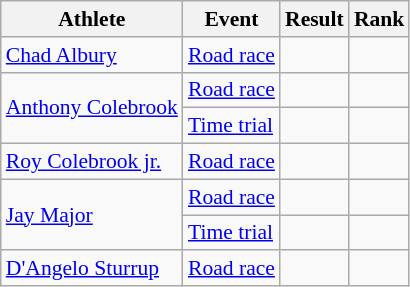<table class=wikitable style="font-size:90%">
<tr>
<th>Athlete</th>
<th>Event</th>
<th>Result</th>
<th>Rank</th>
</tr>
<tr align=center>
<td align=left><a href='#'>Chad Albury</a></td>
<td align=left><a href='#'>Road race</a></td>
<td></td>
<td></td>
</tr>
<tr align=center>
<td align=left rowspan=2><a href='#'>Anthony Colebrook</a></td>
<td align=left><a href='#'>Road race</a></td>
<td></td>
<td></td>
</tr>
<tr>
<td align=left><a href='#'>Time trial</a></td>
<td></td>
<td></td>
</tr>
<tr align=center>
<td align=left><a href='#'>Roy Colebrook jr.</a></td>
<td align=left><a href='#'>Road race</a></td>
<td></td>
<td></td>
</tr>
<tr align=center>
<td align=left rowspan=2><a href='#'>Jay Major</a></td>
<td align=left><a href='#'>Road race</a></td>
<td></td>
<td></td>
</tr>
<tr>
<td align=left><a href='#'>Time trial</a></td>
<td></td>
<td></td>
</tr>
<tr align=center>
<td align=left><a href='#'>D'Angelo Sturrup</a></td>
<td align=left><a href='#'>Road race</a></td>
<td></td>
<td></td>
</tr>
</table>
